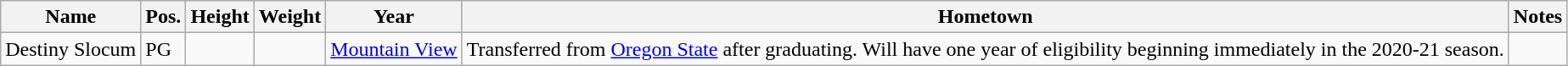<table class="wikitable sortable" border="1">
<tr>
<th>Name</th>
<th>Pos.</th>
<th>Height</th>
<th>Weight</th>
<th>Year</th>
<th>Hometown</th>
<th class="unsortable">Notes</th>
</tr>
<tr>
<td>Destiny Slocum</td>
<td>PG</td>
<td></td>
<td></td>
<td><a href='#'>Mountain View</a></td>
<td>Transferred from <a href='#'>Oregon State</a> after graduating. Will have one year of eligibility beginning immediately in the 2020-21 season.</td>
</tr>
</table>
